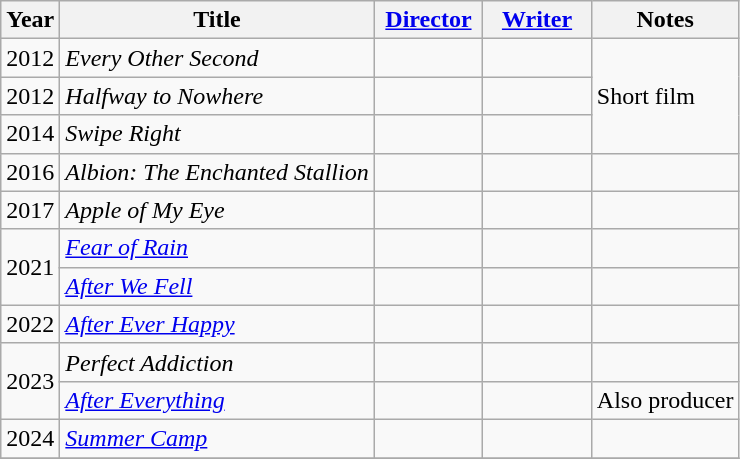<table class="wikitable">
<tr>
<th>Year</th>
<th>Title</th>
<th width=65><a href='#'>Director</a></th>
<th width=65><a href='#'>Writer</a></th>
<th scope="col">Notes</th>
</tr>
<tr>
<td>2012</td>
<td><em>Every Other Second</em></td>
<td></td>
<td></td>
<td rowspan=3>Short film</td>
</tr>
<tr>
<td>2012</td>
<td><em>Halfway to Nowhere</em></td>
<td></td>
<td></td>
</tr>
<tr>
<td>2014</td>
<td><em>Swipe Right</em></td>
<td></td>
<td></td>
</tr>
<tr>
<td>2016</td>
<td><em>Albion: The Enchanted Stallion</em></td>
<td></td>
<td></td>
<td></td>
</tr>
<tr>
<td>2017</td>
<td><em>Apple of My Eye</em></td>
<td></td>
<td></td>
<td></td>
</tr>
<tr>
<td rowspan=2>2021</td>
<td><em><a href='#'>Fear of Rain</a></em></td>
<td></td>
<td></td>
<td></td>
</tr>
<tr>
<td><em><a href='#'>After We Fell</a></em></td>
<td></td>
<td></td>
<td></td>
</tr>
<tr>
<td>2022</td>
<td><em><a href='#'>After Ever Happy</a></em></td>
<td></td>
<td></td>
<td></td>
</tr>
<tr>
<td rowspan=2>2023</td>
<td><em>Perfect Addiction</em></td>
<td></td>
<td></td>
<td></td>
</tr>
<tr>
<td><em><a href='#'>After Everything</a></em></td>
<td></td>
<td></td>
<td>Also producer</td>
</tr>
<tr>
<td>2024</td>
<td><em><a href='#'>Summer Camp</a></em></td>
<td></td>
<td></td>
<td></td>
</tr>
<tr>
</tr>
</table>
